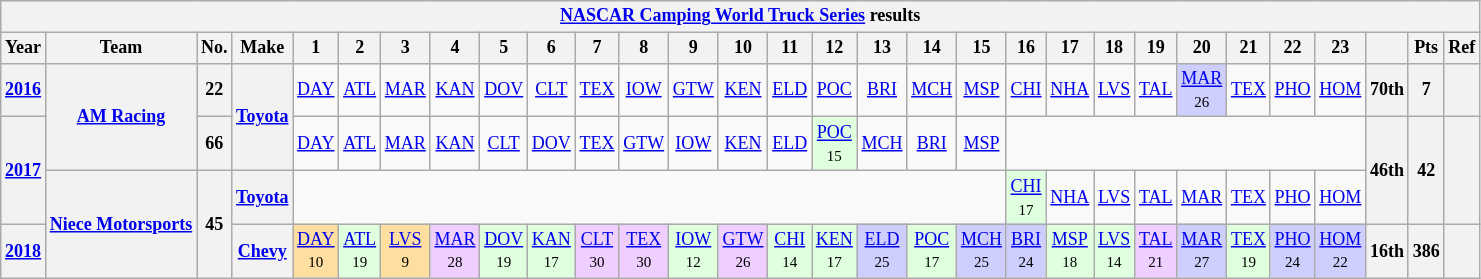<table class="wikitable" style="text-align:center; font-size:75%">
<tr>
<th colspan=45><a href='#'>NASCAR Camping World Truck Series</a> results</th>
</tr>
<tr>
<th>Year</th>
<th>Team</th>
<th>No.</th>
<th>Make</th>
<th>1</th>
<th>2</th>
<th>3</th>
<th>4</th>
<th>5</th>
<th>6</th>
<th>7</th>
<th>8</th>
<th>9</th>
<th>10</th>
<th>11</th>
<th>12</th>
<th>13</th>
<th>14</th>
<th>15</th>
<th>16</th>
<th>17</th>
<th>18</th>
<th>19</th>
<th>20</th>
<th>21</th>
<th>22</th>
<th>23</th>
<th></th>
<th>Pts</th>
<th>Ref</th>
</tr>
<tr>
<th><a href='#'>2016</a></th>
<th rowspan=2><a href='#'>AM Racing</a></th>
<th>22</th>
<th rowspan=2><a href='#'>Toyota</a></th>
<td><a href='#'>DAY</a></td>
<td><a href='#'>ATL</a></td>
<td><a href='#'>MAR</a></td>
<td><a href='#'>KAN</a></td>
<td><a href='#'>DOV</a></td>
<td><a href='#'>CLT</a></td>
<td><a href='#'>TEX</a></td>
<td><a href='#'>IOW</a></td>
<td><a href='#'>GTW</a></td>
<td><a href='#'>KEN</a></td>
<td><a href='#'>ELD</a></td>
<td><a href='#'>POC</a></td>
<td><a href='#'>BRI</a></td>
<td><a href='#'>MCH</a></td>
<td><a href='#'>MSP</a></td>
<td><a href='#'>CHI</a></td>
<td><a href='#'>NHA</a></td>
<td><a href='#'>LVS</a></td>
<td><a href='#'>TAL</a></td>
<td style="background:#CFCFFF;"><a href='#'>MAR</a><br><small>26</small></td>
<td><a href='#'>TEX</a></td>
<td><a href='#'>PHO</a></td>
<td><a href='#'>HOM</a></td>
<th>70th</th>
<th>7</th>
<th></th>
</tr>
<tr>
<th rowspan=2><a href='#'>2017</a></th>
<th>66</th>
<td><a href='#'>DAY</a></td>
<td><a href='#'>ATL</a></td>
<td><a href='#'>MAR</a></td>
<td><a href='#'>KAN</a></td>
<td><a href='#'>CLT</a></td>
<td><a href='#'>DOV</a></td>
<td><a href='#'>TEX</a></td>
<td><a href='#'>GTW</a></td>
<td><a href='#'>IOW</a></td>
<td><a href='#'>KEN</a></td>
<td><a href='#'>ELD</a></td>
<td style="background:#DFFFDF;"><a href='#'>POC</a><br><small>15</small></td>
<td><a href='#'>MCH</a></td>
<td><a href='#'>BRI</a></td>
<td><a href='#'>MSP</a></td>
<td colspan=8></td>
<th rowspan=2>46th</th>
<th rowspan=2>42</th>
<th rowspan=2></th>
</tr>
<tr>
<th rowspan=2><a href='#'>Niece Motorsports</a></th>
<th rowspan=2>45</th>
<th><a href='#'>Toyota</a></th>
<td colspan=15></td>
<td style="background:#DFFFDF;"><a href='#'>CHI</a><br><small>17</small></td>
<td><a href='#'>NHA</a></td>
<td><a href='#'>LVS</a></td>
<td><a href='#'>TAL</a></td>
<td><a href='#'>MAR</a></td>
<td><a href='#'>TEX</a></td>
<td><a href='#'>PHO</a></td>
<td><a href='#'>HOM</a></td>
</tr>
<tr>
<th><a href='#'>2018</a></th>
<th><a href='#'>Chevy</a></th>
<td style="background:#FFDF9F;"><a href='#'>DAY</a><br><small>10</small></td>
<td style="background:#DFFFDF;"><a href='#'>ATL</a><br><small>19</small></td>
<td style="background:#FFDF9F;"><a href='#'>LVS</a><br><small>9</small></td>
<td style="background:#EFCFFF;"><a href='#'>MAR</a><br><small>28</small></td>
<td style="background:#DFFFDF;"><a href='#'>DOV</a><br><small>19</small></td>
<td style="background:#DFFFDF;"><a href='#'>KAN</a><br><small>17</small></td>
<td style="background:#EFCFFF;"><a href='#'>CLT</a><br><small>30</small></td>
<td style="background:#EFCFFF;"><a href='#'>TEX</a><br><small>30</small></td>
<td style="background:#DFFFDF;"><a href='#'>IOW</a><br><small>12</small></td>
<td style="background:#EFCFFF;"><a href='#'>GTW</a><br><small>26</small></td>
<td style="background:#DFFFDF;"><a href='#'>CHI</a><br><small>14</small></td>
<td style="background:#DFFFDF;"><a href='#'>KEN</a><br><small>17</small></td>
<td style="background:#CFCFFF;"><a href='#'>ELD</a><br><small>25</small></td>
<td style="background:#DFFFDF;"><a href='#'>POC</a><br><small>17</small></td>
<td style="background:#CFCFFF;"><a href='#'>MCH</a><br><small>25</small></td>
<td style="background:#CFCFFF;"><a href='#'>BRI</a><br><small>24</small></td>
<td style="background:#DFFFDF;"><a href='#'>MSP</a><br><small>18</small></td>
<td style="background:#DFFFDF;"><a href='#'>LVS</a><br><small>14</small></td>
<td style="background:#EFCFFF;"><a href='#'>TAL</a><br><small>21</small></td>
<td style="background:#CFCFFF;"><a href='#'>MAR</a><br><small>27</small></td>
<td style="background:#DFFFDF;"><a href='#'>TEX</a><br><small>19</small></td>
<td style="background:#CFCFFF;"><a href='#'>PHO</a><br><small>24</small></td>
<td style="background:#CFCFFF;"><a href='#'>HOM</a><br><small>22</small></td>
<th>16th</th>
<th>386</th>
<th></th>
</tr>
</table>
